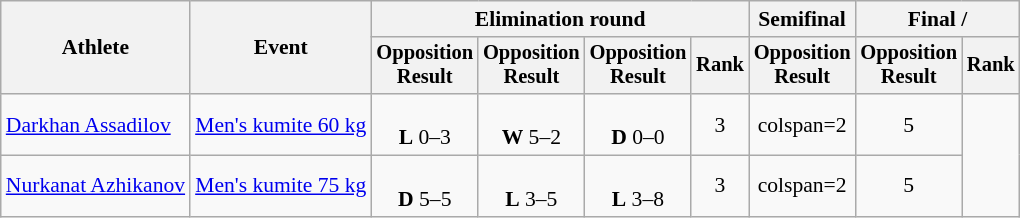<table class=wikitable style=font-size:90%;text-align:center>
<tr>
<th rowspan=2>Athlete</th>
<th rowspan=2>Event</th>
<th colspan=4>Elimination round</th>
<th>Semifinal</th>
<th colspan=2>Final / </th>
</tr>
<tr style=font-size:95%>
<th>Opposition<br>Result</th>
<th>Opposition<br>Result</th>
<th>Opposition<br>Result</th>
<th>Rank</th>
<th>Opposition<br>Result</th>
<th>Opposition<br>Result</th>
<th>Rank</th>
</tr>
<tr>
<td align=left><a href='#'>Darkhan Assadilov</a></td>
<td align=left><a href='#'>Men's kumite 60 kg</a></td>
<td><br><strong>L</strong> 0–3</td>
<td><br><strong>W</strong> 5–2</td>
<td><br><strong>D</strong> 0–0</td>
<td>3</td>
<td>colspan=2 </td>
<td>5</td>
</tr>
<tr>
<td align=left><a href='#'>Nurkanat Azhikanov</a></td>
<td align=left><a href='#'>Men's kumite 75 kg</a></td>
<td><br><strong>D</strong> 5–5</td>
<td><br><strong>L</strong> 3–5</td>
<td><br><strong>L</strong> 3–8</td>
<td>3</td>
<td>colspan=2 </td>
<td>5</td>
</tr>
</table>
